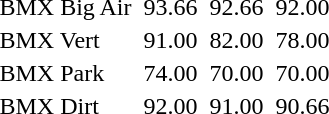<table>
<tr>
<td>BMX Big Air</td>
<td></td>
<td>93.66</td>
<td></td>
<td>92.66</td>
<td></td>
<td>92.00</td>
</tr>
<tr>
<td>BMX Vert</td>
<td></td>
<td>91.00</td>
<td></td>
<td>82.00</td>
<td></td>
<td>78.00</td>
</tr>
<tr>
<td>BMX Park</td>
<td></td>
<td>74.00</td>
<td></td>
<td>70.00</td>
<td></td>
<td>70.00</td>
</tr>
<tr>
<td>BMX Dirt</td>
<td></td>
<td>92.00</td>
<td></td>
<td>91.00</td>
<td></td>
<td>90.66</td>
</tr>
</table>
